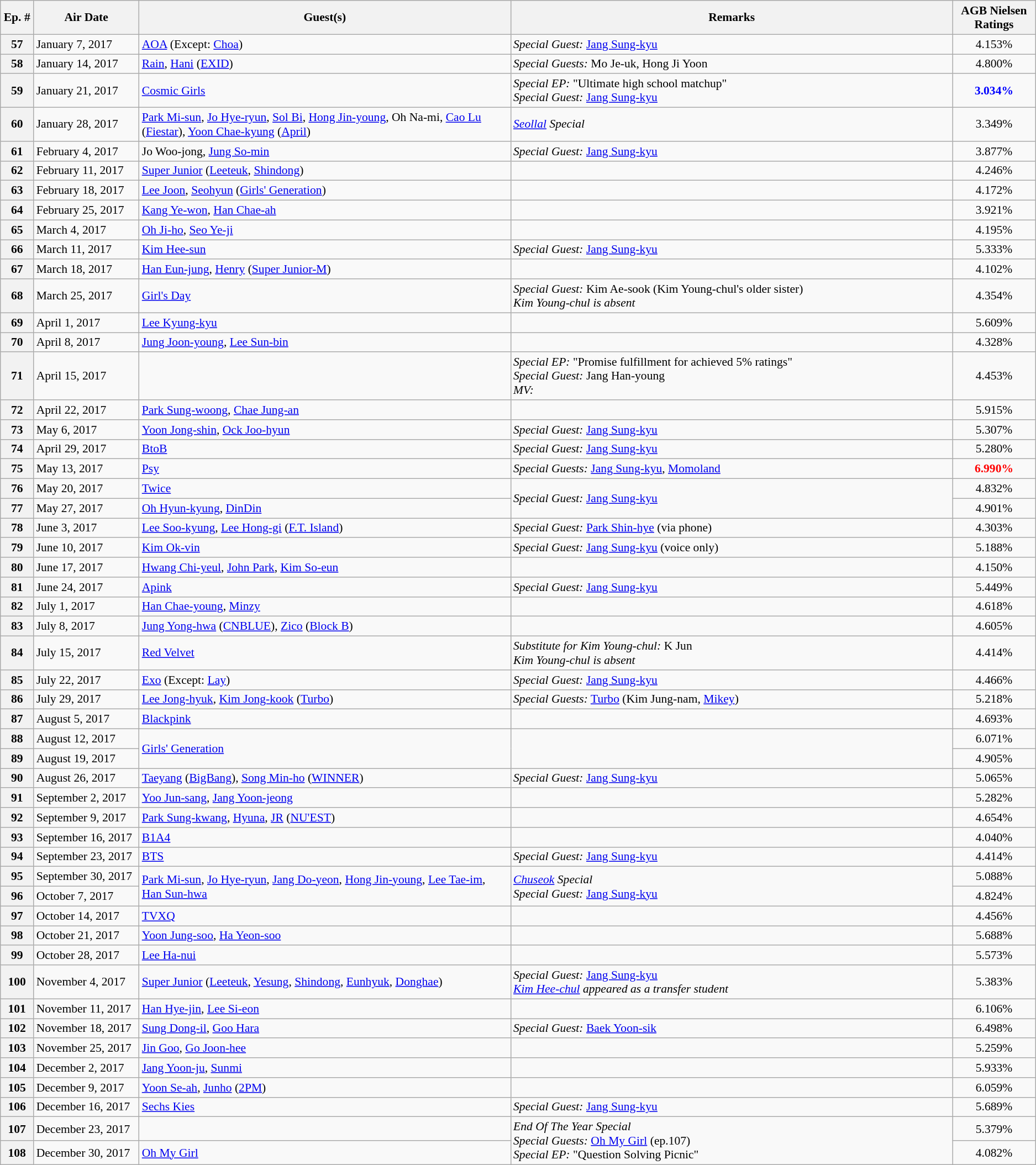<table class="wikitable" style = "font-size: 90%;">
<tr>
<th width=35>Ep. #</th>
<th width=130>Air Date</th>
<th width=500>Guest(s)</th>
<th width=600>Remarks</th>
<th width=100>AGB Nielsen Ratings</th>
</tr>
<tr>
<th>57</th>
<td>January 7, 2017</td>
<td><a href='#'>AOA</a> (Except: <a href='#'>Choa</a>)</td>
<td><em>Special Guest:</em> <a href='#'>Jang Sung-kyu</a></td>
<td style="text-align:center;">4.153%</td>
</tr>
<tr>
<th>58</th>
<td>January 14, 2017</td>
<td><a href='#'>Rain</a>, <a href='#'>Hani</a> (<a href='#'>EXID</a>)</td>
<td><em>Special Guests:</em> Mo Je-uk, Hong Ji Yoon</td>
<td style="text-align:center;">4.800%</td>
</tr>
<tr>
<th>59</th>
<td>January 21, 2017</td>
<td><a href='#'>Cosmic Girls</a></td>
<td><em>Special EP:</em> "Ultimate high school matchup"<br><em>Special Guest:</em> <a href='#'>Jang Sung-kyu</a></td>
<td style="text-align:center;color:blue"><strong>3.034%</strong></td>
</tr>
<tr>
<th>60</th>
<td>January 28, 2017</td>
<td><a href='#'>Park Mi-sun</a>, <a href='#'>Jo Hye-ryun</a>, <a href='#'>Sol Bi</a>, <a href='#'>Hong Jin-young</a>, Oh Na-mi, <a href='#'>Cao Lu</a> (<a href='#'>Fiestar</a>), <a href='#'>Yoon Chae-kyung</a> (<a href='#'>April</a>)</td>
<td><em><a href='#'>Seollal</a> Special</em></td>
<td style="text-align:center;">3.349%</td>
</tr>
<tr>
<th>61</th>
<td>February 4, 2017</td>
<td>Jo Woo-jong, <a href='#'>Jung So-min</a></td>
<td><em>Special Guest:</em> <a href='#'>Jang Sung-kyu</a></td>
<td style="text-align:center;">3.877%</td>
</tr>
<tr>
<th>62</th>
<td>February 11, 2017</td>
<td><a href='#'>Super Junior</a> (<a href='#'>Leeteuk</a>, <a href='#'>Shindong</a>)</td>
<td></td>
<td style="text-align:center;">4.246%</td>
</tr>
<tr>
<th>63</th>
<td>February 18, 2017</td>
<td><a href='#'>Lee Joon</a>, <a href='#'>Seohyun</a> (<a href='#'>Girls' Generation</a>)</td>
<td></td>
<td style="text-align:center;">4.172%</td>
</tr>
<tr>
<th>64</th>
<td>February 25, 2017</td>
<td><a href='#'>Kang Ye-won</a>, <a href='#'>Han Chae-ah</a></td>
<td></td>
<td style="text-align:center;">3.921%</td>
</tr>
<tr>
<th>65</th>
<td>March 4, 2017</td>
<td><a href='#'>Oh Ji-ho</a>, <a href='#'>Seo Ye-ji</a></td>
<td></td>
<td style="text-align:center;">4.195%</td>
</tr>
<tr>
<th>66</th>
<td>March 11, 2017</td>
<td><a href='#'>Kim Hee-sun</a></td>
<td><em>Special Guest:</em> <a href='#'>Jang Sung-kyu</a></td>
<td style="text-align:center;">5.333%</td>
</tr>
<tr>
<th>67</th>
<td>March 18, 2017</td>
<td><a href='#'>Han Eun-jung</a>, <a href='#'>Henry</a> (<a href='#'>Super Junior-M</a>)</td>
<td></td>
<td style="text-align:center;">4.102%</td>
</tr>
<tr>
<th>68</th>
<td>March 25, 2017</td>
<td><a href='#'>Girl's Day</a></td>
<td><em>Special Guest:</em> Kim Ae-sook (Kim Young-chul's older sister)<br><em>Kim Young-chul is absent</em></td>
<td style="text-align:center;">4.354%</td>
</tr>
<tr>
<th>69</th>
<td>April 1, 2017</td>
<td><a href='#'>Lee Kyung-kyu</a></td>
<td></td>
<td style="text-align:center;">5.609%</td>
</tr>
<tr>
<th>70</th>
<td>April 8, 2017</td>
<td><a href='#'>Jung Joon-young</a>, <a href='#'>Lee Sun-bin</a></td>
<td></td>
<td style="text-align:center;">4.328%</td>
</tr>
<tr>
<th>71</th>
<td>April 15, 2017</td>
<td></td>
<td><em>Special EP:</em> "Promise fulfillment for achieved 5% ratings"<br><em>Special Guest:</em> Jang Han-young<br><em>MV:</em> </td>
<td style="text-align:center;">4.453%</td>
</tr>
<tr>
<th>72</th>
<td>April 22, 2017</td>
<td><a href='#'>Park Sung-woong</a>, <a href='#'>Chae Jung-an</a></td>
<td></td>
<td style="text-align:center;">5.915%</td>
</tr>
<tr>
<th>73</th>
<td>May 6, 2017</td>
<td><a href='#'>Yoon Jong-shin</a>, <a href='#'>Ock Joo-hyun</a></td>
<td><em>Special Guest:</em> <a href='#'>Jang Sung-kyu</a></td>
<td style="text-align:center;">5.307%</td>
</tr>
<tr>
<th>74</th>
<td>April 29, 2017</td>
<td><a href='#'>BtoB</a></td>
<td><em>Special Guest:</em> <a href='#'>Jang Sung-kyu</a></td>
<td style="text-align:center;">5.280%</td>
</tr>
<tr>
<th>75</th>
<td>May 13, 2017</td>
<td><a href='#'>Psy</a></td>
<td><em>Special Guests:</em> <a href='#'>Jang Sung-kyu</a>, <a href='#'>Momoland</a></td>
<td style="text-align:center;color:red"><strong>6.990%</strong></td>
</tr>
<tr>
<th>76</th>
<td>May 20, 2017</td>
<td><a href='#'>Twice</a></td>
<td rowspan="2"><em>Special Guest:</em> <a href='#'>Jang Sung-kyu</a></td>
<td style="text-align:center;">4.832%</td>
</tr>
<tr>
<th>77</th>
<td>May 27, 2017</td>
<td><a href='#'>Oh Hyun-kyung</a>, <a href='#'>DinDin</a></td>
<td style="text-align:center;">4.901%</td>
</tr>
<tr>
<th>78</th>
<td>June 3, 2017</td>
<td><a href='#'>Lee Soo-kyung</a>, <a href='#'>Lee Hong-gi</a> (<a href='#'>F.T. Island</a>)</td>
<td><em>Special Guest:</em> <a href='#'>Park Shin-hye</a> (via phone)</td>
<td style="text-align:center;">4.303%</td>
</tr>
<tr>
<th>79</th>
<td>June 10, 2017</td>
<td><a href='#'>Kim Ok-vin</a></td>
<td><em>Special Guest:</em> <a href='#'>Jang Sung-kyu</a> (voice only)</td>
<td style="text-align:center;">5.188%</td>
</tr>
<tr>
<th>80</th>
<td>June 17, 2017</td>
<td><a href='#'>Hwang Chi-yeul</a>, <a href='#'>John Park</a>, <a href='#'>Kim So-eun</a></td>
<td></td>
<td style="text-align:center;">4.150%</td>
</tr>
<tr>
<th>81</th>
<td>June 24, 2017</td>
<td><a href='#'>Apink</a></td>
<td><em>Special Guest:</em> <a href='#'>Jang Sung-kyu</a></td>
<td style="text-align:center;">5.449%</td>
</tr>
<tr>
<th>82</th>
<td>July 1, 2017</td>
<td><a href='#'>Han Chae-young</a>, <a href='#'>Minzy</a></td>
<td></td>
<td style="text-align:center;">4.618%</td>
</tr>
<tr>
<th>83</th>
<td>July 8, 2017</td>
<td><a href='#'>Jung Yong-hwa</a> (<a href='#'>CNBLUE</a>), <a href='#'>Zico</a> (<a href='#'>Block B</a>)</td>
<td></td>
<td style="text-align:center;">4.605%</td>
</tr>
<tr>
<th>84</th>
<td>July 15, 2017</td>
<td><a href='#'>Red Velvet</a></td>
<td><em>Substitute for Kim Young-chul:</em> K Jun<br><em>Kim Young-chul is absent</em></td>
<td style="text-align:center;">4.414%</td>
</tr>
<tr>
<th>85</th>
<td>July 22, 2017</td>
<td><a href='#'>Exo</a> (Except: <a href='#'>Lay</a>)</td>
<td><em>Special Guest:</em> <a href='#'>Jang Sung-kyu</a></td>
<td style="text-align:center;">4.466%</td>
</tr>
<tr>
<th>86</th>
<td>July 29, 2017</td>
<td><a href='#'>Lee Jong-hyuk</a>, <a href='#'>Kim Jong-kook</a> (<a href='#'>Turbo</a>)</td>
<td><em>Special Guests:</em> <a href='#'>Turbo</a> (Kim Jung-nam, <a href='#'>Mikey</a>)</td>
<td style="text-align:center;">5.218%</td>
</tr>
<tr>
<th>87</th>
<td>August 5, 2017</td>
<td><a href='#'>Blackpink</a></td>
<td></td>
<td style="text-align:center;">4.693%</td>
</tr>
<tr>
<th>88</th>
<td>August 12, 2017</td>
<td rowspan="2"><a href='#'>Girls' Generation</a></td>
<td rowspan="2"></td>
<td style="text-align:center;">6.071%</td>
</tr>
<tr>
<th>89</th>
<td>August 19, 2017</td>
<td style="text-align:center;">4.905%</td>
</tr>
<tr>
<th>90</th>
<td>August 26, 2017</td>
<td><a href='#'>Taeyang</a> (<a href='#'>BigBang</a>), <a href='#'>Song Min-ho</a> (<a href='#'>WINNER</a>)</td>
<td><em>Special Guest:</em> <a href='#'>Jang Sung-kyu</a></td>
<td style="text-align:center;">5.065%</td>
</tr>
<tr>
<th>91</th>
<td>September 2, 2017</td>
<td><a href='#'>Yoo Jun-sang</a>, <a href='#'>Jang Yoon-jeong</a></td>
<td></td>
<td style="text-align:center;">5.282%</td>
</tr>
<tr>
<th>92</th>
<td>September 9, 2017</td>
<td><a href='#'>Park Sung-kwang</a>, <a href='#'>Hyuna</a>, <a href='#'>JR</a> (<a href='#'>NU'EST</a>)</td>
<td></td>
<td style="text-align:center;">4.654%</td>
</tr>
<tr>
<th>93</th>
<td>September 16, 2017</td>
<td><a href='#'>B1A4</a></td>
<td></td>
<td style="text-align:center;">4.040%</td>
</tr>
<tr>
<th>94</th>
<td>September 23, 2017</td>
<td><a href='#'>BTS</a></td>
<td><em>Special Guest:</em> <a href='#'>Jang Sung-kyu</a></td>
<td style="text-align:center;">4.414%</td>
</tr>
<tr>
<th>95</th>
<td>September 30, 2017</td>
<td rowspan="2"><a href='#'>Park Mi-sun</a>, <a href='#'>Jo Hye-ryun</a>, <a href='#'>Jang Do-yeon</a>, <a href='#'>Hong Jin-young</a>, <a href='#'>Lee Tae-im</a>, <a href='#'>Han Sun-hwa</a></td>
<td rowspan="2"><em><a href='#'>Chuseok</a> Special</em><br><em>Special Guest:</em> <a href='#'>Jang Sung-kyu</a></td>
<td style="text-align:center;">5.088%</td>
</tr>
<tr>
<th>96</th>
<td>October 7, 2017</td>
<td style="text-align:center;">4.824%</td>
</tr>
<tr>
<th>97</th>
<td>October 14, 2017</td>
<td><a href='#'>TVXQ</a></td>
<td></td>
<td style="text-align:center;">4.456%</td>
</tr>
<tr>
<th>98</th>
<td>October 21, 2017</td>
<td><a href='#'>Yoon Jung-soo</a>, <a href='#'>Ha Yeon-soo</a></td>
<td></td>
<td style="text-align:center;">5.688%</td>
</tr>
<tr>
<th>99</th>
<td>October 28, 2017</td>
<td><a href='#'>Lee Ha-nui</a></td>
<td></td>
<td style="text-align:center;">5.573%</td>
</tr>
<tr>
<th>100</th>
<td>November 4, 2017</td>
<td><a href='#'>Super Junior</a> (<a href='#'>Leeteuk</a>, <a href='#'>Yesung</a>, <a href='#'>Shindong</a>, <a href='#'>Eunhyuk</a>, <a href='#'>Donghae</a>)</td>
<td><em>Special Guest:</em> <a href='#'>Jang Sung-kyu</a><br><em><a href='#'>Kim Hee-chul</a> appeared as a transfer student</em></td>
<td style="text-align:center;">5.383%</td>
</tr>
<tr>
<th>101</th>
<td>November 11, 2017</td>
<td><a href='#'>Han Hye-jin</a>, <a href='#'>Lee Si-eon</a></td>
<td></td>
<td style="text-align:center;">6.106%</td>
</tr>
<tr>
<th>102</th>
<td>November 18, 2017</td>
<td><a href='#'>Sung Dong-il</a>, <a href='#'>Goo Hara</a></td>
<td><em>Special Guest:</em> <a href='#'>Baek Yoon-sik</a></td>
<td style="text-align:center;">6.498%</td>
</tr>
<tr>
<th>103</th>
<td>November 25, 2017</td>
<td><a href='#'>Jin Goo</a>, <a href='#'>Go Joon-hee</a></td>
<td></td>
<td style="text-align:center;">5.259%</td>
</tr>
<tr>
<th>104</th>
<td>December 2, 2017</td>
<td><a href='#'>Jang Yoon-ju</a>, <a href='#'>Sunmi</a></td>
<td></td>
<td style="text-align:center;">5.933%</td>
</tr>
<tr>
<th>105</th>
<td>December 9, 2017</td>
<td><a href='#'>Yoon Se-ah</a>, <a href='#'>Junho</a> (<a href='#'>2PM</a>)</td>
<td></td>
<td style="text-align:center;">6.059%</td>
</tr>
<tr>
<th>106</th>
<td>December 16, 2017</td>
<td><a href='#'>Sechs Kies</a></td>
<td><em>Special Guest:</em> <a href='#'>Jang Sung-kyu</a></td>
<td style="text-align:center;">5.689%</td>
</tr>
<tr>
<th>107</th>
<td>December 23, 2017</td>
<td></td>
<td rowspan="2"><em>End Of The Year Special</em><br><em>Special Guests:</em> <a href='#'>Oh My Girl</a> (ep.107)<br><em>Special EP:</em> "Question Solving Picnic"</td>
<td style="text-align:center;">5.379%</td>
</tr>
<tr>
<th>108</th>
<td>December 30, 2017</td>
<td><a href='#'>Oh My Girl</a></td>
<td style="text-align:center;">4.082%</td>
</tr>
</table>
